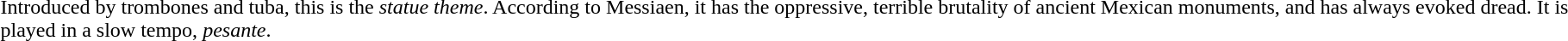<table>
<tr>
<td></td>
<td>Introduced by trombones and tuba, this is the <em>statue theme</em>. According to Messiaen, it has the oppressive, terrible brutality of ancient Mexican monuments, and has always evoked dread. It is played in a slow tempo, <em>pesante</em>.</td>
</tr>
</table>
